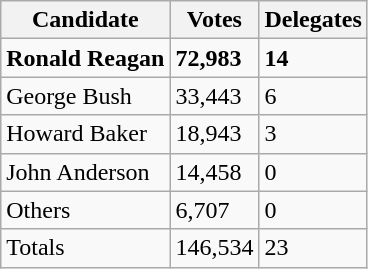<table class="wikitable">
<tr>
<th>Candidate</th>
<th>Votes</th>
<th>Delegates</th>
</tr>
<tr>
<td><strong>Ronald Reagan</strong></td>
<td><strong>72,983</strong></td>
<td><strong>14</strong></td>
</tr>
<tr>
<td>George Bush</td>
<td>33,443</td>
<td>6</td>
</tr>
<tr>
<td>Howard Baker</td>
<td>18,943</td>
<td>3</td>
</tr>
<tr>
<td>John Anderson</td>
<td>14,458</td>
<td>0</td>
</tr>
<tr>
<td>Others</td>
<td>6,707</td>
<td>0</td>
</tr>
<tr>
<td>Totals</td>
<td>146,534</td>
<td>23</td>
</tr>
</table>
